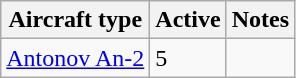<table class="wikitable sortable">
<tr>
<th>Aircraft type</th>
<th>Active</th>
<th>Notes</th>
</tr>
<tr>
<td><a href='#'>Antonov An-2</a></td>
<td>5</td>
<td></td>
</tr>
</table>
